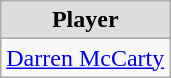<table class="wikitable">
<tr style="text-align:center; background:#ddd;">
<td><strong>Player</strong></td>
</tr>
<tr>
<td><a href='#'>Darren McCarty</a></td>
</tr>
</table>
